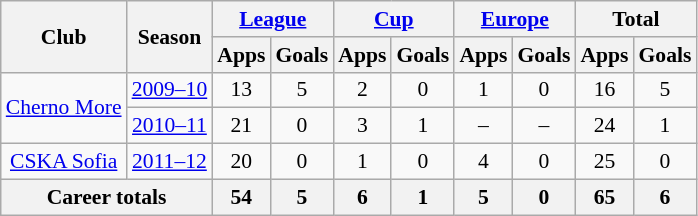<table class="wikitable" style="font-size:90%; text-align: center">
<tr>
<th rowspan=2>Club</th>
<th rowspan=2>Season</th>
<th colspan=2><a href='#'>League</a></th>
<th colspan=2><a href='#'>Cup</a></th>
<th colspan=2><a href='#'>Europe</a></th>
<th colspan=2>Total</th>
</tr>
<tr>
<th>Apps</th>
<th>Goals</th>
<th>Apps</th>
<th>Goals</th>
<th>Apps</th>
<th>Goals</th>
<th>Apps</th>
<th>Goals</th>
</tr>
<tr>
<td rowspan=2><a href='#'>Cherno More</a></td>
<td><a href='#'>2009–10</a></td>
<td>13</td>
<td>5</td>
<td>2</td>
<td>0</td>
<td>1</td>
<td>0</td>
<td>16</td>
<td>5</td>
</tr>
<tr>
<td><a href='#'>2010–11</a></td>
<td>21</td>
<td>0</td>
<td>3</td>
<td>1</td>
<td>–</td>
<td>–</td>
<td>24</td>
<td>1</td>
</tr>
<tr>
<td rowspan=1><a href='#'>CSKA Sofia</a></td>
<td><a href='#'>2011–12</a></td>
<td>20</td>
<td>0</td>
<td>1</td>
<td>0</td>
<td>4</td>
<td>0</td>
<td>25</td>
<td>0</td>
</tr>
<tr>
<th colspan=2>Career totals</th>
<th>54</th>
<th>5</th>
<th>6</th>
<th>1</th>
<th>5</th>
<th>0</th>
<th>65</th>
<th>6</th>
</tr>
</table>
